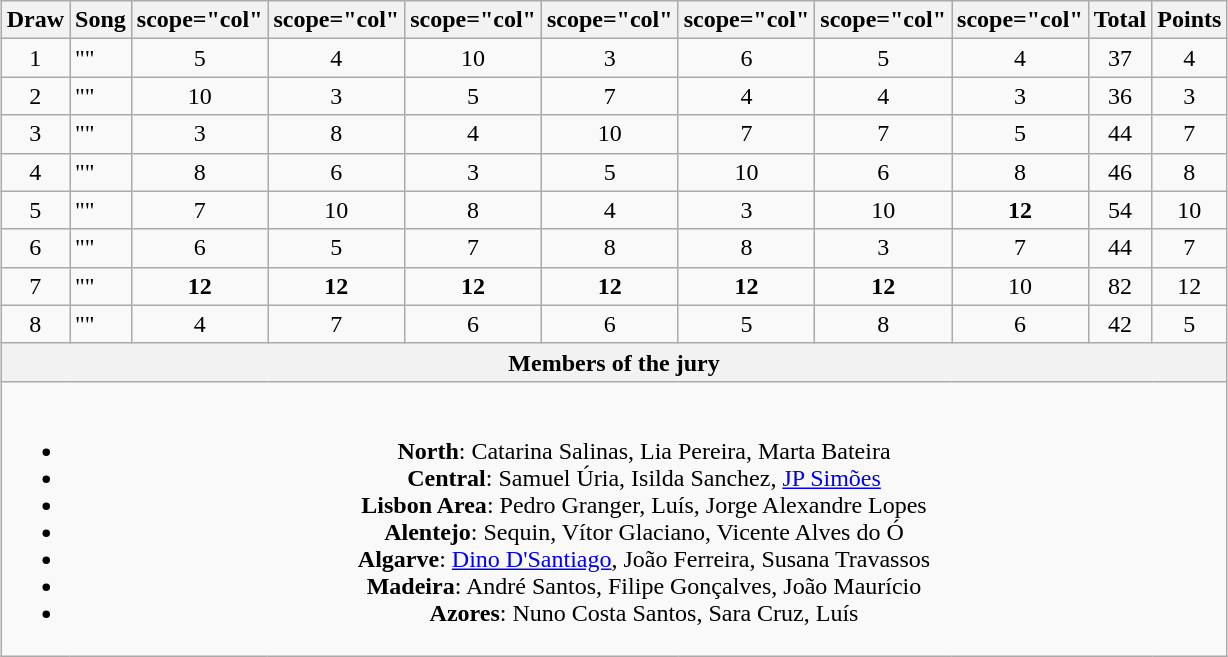<table class="wikitable collapsible" style="margin: 1em auto 1em auto; text-align:center;">
<tr>
<th>Draw</th>
<th>Song</th>
<th>scope="col" </th>
<th>scope="col" </th>
<th>scope="col" </th>
<th>scope="col" </th>
<th>scope="col" </th>
<th>scope="col" </th>
<th>scope="col" </th>
<th>Total</th>
<th>Points</th>
</tr>
<tr>
<td>1</td>
<td align="left">""</td>
<td>5</td>
<td>4</td>
<td>10</td>
<td>3</td>
<td>6</td>
<td>5</td>
<td>4</td>
<td>37</td>
<td>4</td>
</tr>
<tr>
<td>2</td>
<td align="left">""</td>
<td>10</td>
<td>3</td>
<td>5</td>
<td>7</td>
<td>4</td>
<td>4</td>
<td>3</td>
<td>36</td>
<td>3</td>
</tr>
<tr>
<td>3</td>
<td align="left">""</td>
<td>3</td>
<td>8</td>
<td>4</td>
<td>10</td>
<td>7</td>
<td>7</td>
<td>5</td>
<td>44</td>
<td>7</td>
</tr>
<tr>
<td>4</td>
<td align="left">""</td>
<td>8</td>
<td>6</td>
<td>3</td>
<td>5</td>
<td>10</td>
<td>6</td>
<td>8</td>
<td>46</td>
<td>8</td>
</tr>
<tr>
<td>5</td>
<td align="left">""</td>
<td>7</td>
<td>10</td>
<td>8</td>
<td>4</td>
<td>3</td>
<td>10</td>
<td><strong>12</strong></td>
<td>54</td>
<td>10</td>
</tr>
<tr>
<td>6</td>
<td align="left">""</td>
<td>6</td>
<td>5</td>
<td>7</td>
<td>8</td>
<td>8</td>
<td>3</td>
<td>7</td>
<td>44</td>
<td>7</td>
</tr>
<tr>
<td>7</td>
<td align="left">""</td>
<td><strong>12</strong></td>
<td><strong>12</strong></td>
<td><strong>12</strong></td>
<td><strong>12</strong></td>
<td><strong>12</strong></td>
<td><strong>12</strong></td>
<td>10</td>
<td>82</td>
<td>12</td>
</tr>
<tr>
<td>8</td>
<td align="left">""</td>
<td>4</td>
<td>7</td>
<td>6</td>
<td>6</td>
<td>5</td>
<td>8</td>
<td>6</td>
<td>42</td>
<td>5</td>
</tr>
<tr>
<th colspan="11">Members of the jury</th>
</tr>
<tr>
<td colspan="11"><br><ul><li><strong>North</strong>: Catarina Salinas, Lia Pereira, Marta Bateira</li><li><strong>Central</strong>: Samuel Úria, Isilda Sanchez, <a href='#'>JP Simões</a></li><li><strong>Lisbon Area</strong>: Pedro Granger, Luís, Jorge Alexandre Lopes</li><li><strong>Alentejo</strong>: Sequin, Vítor Glaciano, Vicente Alves do Ó</li><li><strong>Algarve</strong>: <a href='#'>Dino D'Santiago</a>, João Ferreira, Susana Travassos</li><li><strong>Madeira</strong>: André Santos, Filipe Gonçalves, João Maurício</li><li><strong>Azores</strong>: Nuno Costa Santos, Sara Cruz, Luís</li></ul></td>
</tr>
</table>
